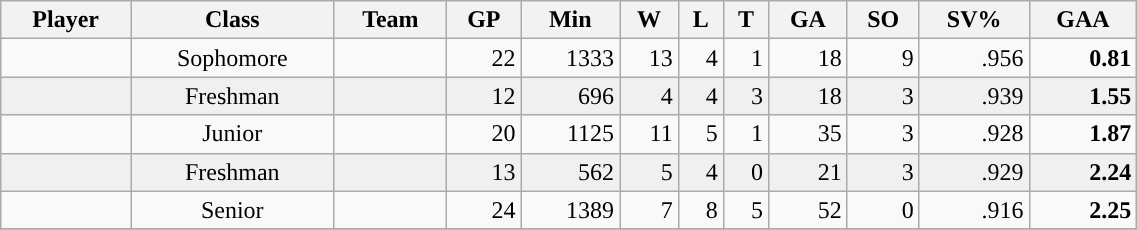<table class="wikitable sortable" style="text-align: center; "width=60%">
<tr>
<th>Player</th>
<th>Class</th>
<th>Team</th>
<th>GP</th>
<th>Min</th>
<th>W</th>
<th>L</th>
<th>T</th>
<th>GA</th>
<th>SO</th>
<th>SV%</th>
<th>GAA</th>
</tr>
<tr>
<td align=left></td>
<td>Sophomore</td>
<td><strong><a href='#'></a></strong></td>
<td align=right>22</td>
<td align=right>1333</td>
<td align=right>13</td>
<td align=right>4</td>
<td align=right>1</td>
<td align=right>18</td>
<td align=right>9</td>
<td align=right>.956</td>
<td align=right><strong>0.81</strong></td>
</tr>
<tr bgcolor=f0f0f0>
<td align=left></td>
<td>Freshman</td>
<td><strong><a href='#'></a></strong></td>
<td align=right>12</td>
<td align=right>696</td>
<td align=right>4</td>
<td align=right>4</td>
<td align=right>3</td>
<td align=right>18</td>
<td align=right>3</td>
<td align=right>.939</td>
<td align=right><strong>1.55</strong></td>
</tr>
<tr>
<td align=left></td>
<td>Junior</td>
<td><strong><a href='#'></a></strong></td>
<td align=right>20</td>
<td align=right>1125</td>
<td align=right>11</td>
<td align=right>5</td>
<td align=right>1</td>
<td align=right>35</td>
<td align=right>3</td>
<td align=right>.928</td>
<td align=right><strong>1.87</strong></td>
</tr>
<tr bgcolor=f0f0f0>
<td align=left></td>
<td>Freshman</td>
<td><strong><a href='#'></a></strong></td>
<td align=right>13</td>
<td align=right>562</td>
<td align=right>5</td>
<td align=right>4</td>
<td align=right>0</td>
<td align=right>21</td>
<td align=right>3</td>
<td align=right>.929</td>
<td align=right><strong>2.24</strong></td>
</tr>
<tr>
<td align=left></td>
<td>Senior</td>
<td><strong><a href='#'></a></strong></td>
<td align=right>24</td>
<td align=right>1389</td>
<td align=right>7</td>
<td align=right>8</td>
<td align=right>5</td>
<td align=right>52</td>
<td align=right>0</td>
<td align=right>.916</td>
<td align=right><strong>2.25</strong></td>
</tr>
<tr>
</tr>
</table>
